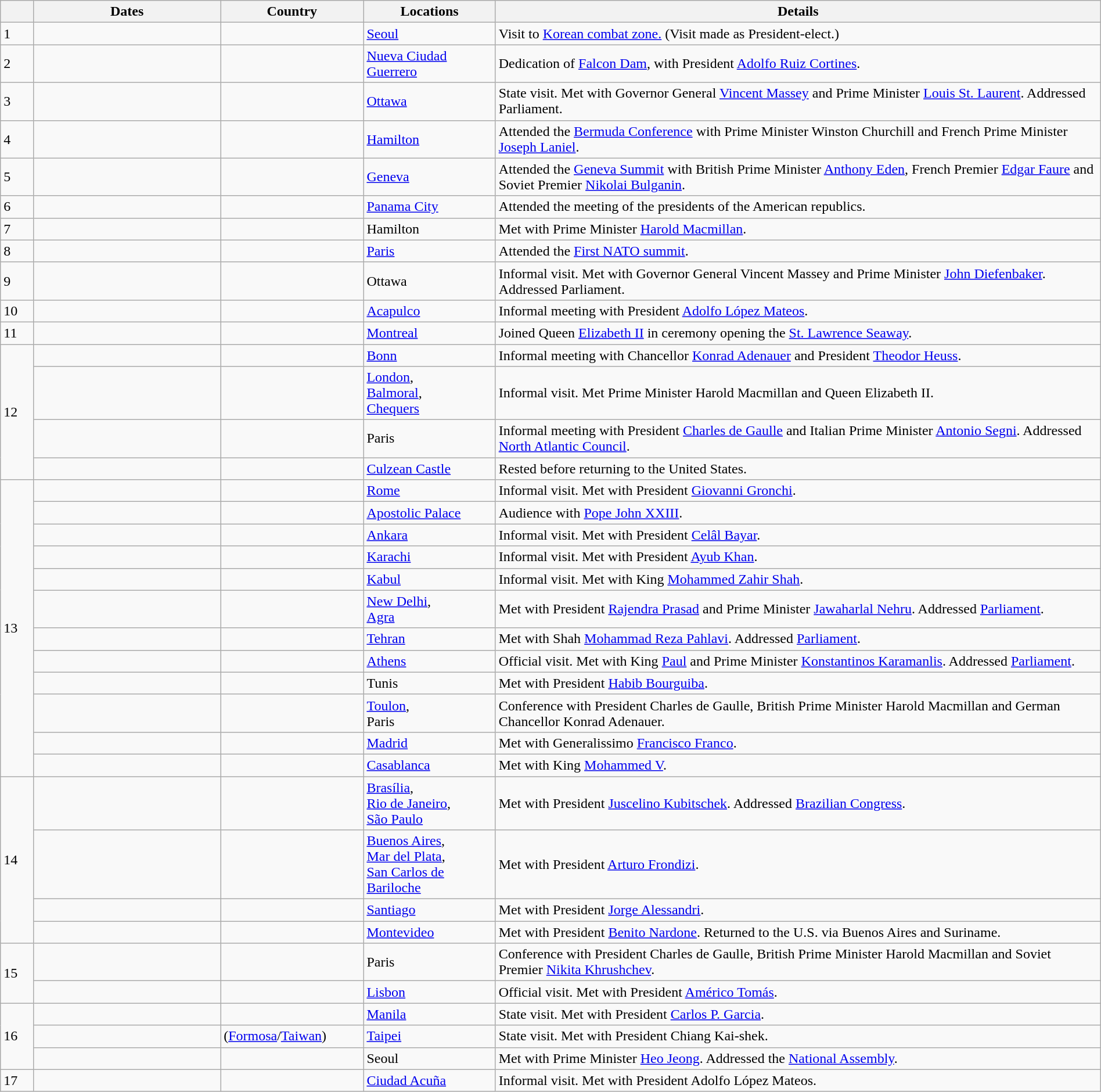<table class="wikitable sortable" border="1" style="margin: 1em auto 1em auto">
<tr>
<th style="width: 3%;"></th>
<th style="width: 17%;">Dates</th>
<th style="width: 13%;">Country</th>
<th style="width: 12%;">Locations</th>
<th style="width: 55%;">Details</th>
</tr>
<tr>
<td>1</td>
<td></td>
<td></td>
<td><a href='#'>Seoul</a></td>
<td>Visit to <a href='#'>Korean combat zone.</a> (Visit made as President-elect.)</td>
</tr>
<tr>
<td>2</td>
<td></td>
<td></td>
<td><a href='#'>Nueva Ciudad Guerrero</a></td>
<td>Dedication of <a href='#'>Falcon Dam</a>, with President <a href='#'>Adolfo Ruiz Cortines</a>.</td>
</tr>
<tr>
<td>3</td>
<td></td>
<td></td>
<td><a href='#'>Ottawa</a></td>
<td>State visit. Met with Governor General <a href='#'>Vincent Massey</a> and Prime Minister <a href='#'>Louis St. Laurent</a>. Addressed Parliament.</td>
</tr>
<tr>
<td>4</td>
<td></td>
<td></td>
<td><a href='#'>Hamilton</a></td>
<td>Attended the <a href='#'>Bermuda Conference</a> with Prime Minister Winston Churchill and French Prime Minister <a href='#'>Joseph Laniel</a>.</td>
</tr>
<tr>
<td>5</td>
<td></td>
<td></td>
<td><a href='#'>Geneva</a></td>
<td>Attended the <a href='#'>Geneva Summit</a> with British Prime Minister <a href='#'>Anthony Eden</a>, French Premier <a href='#'>Edgar Faure</a> and Soviet Premier <a href='#'>Nikolai Bulganin</a>.</td>
</tr>
<tr>
<td>6</td>
<td></td>
<td></td>
<td><a href='#'>Panama City</a></td>
<td>Attended the meeting of the presidents of the American republics.</td>
</tr>
<tr>
<td>7</td>
<td></td>
<td></td>
<td>Hamilton</td>
<td>Met with Prime Minister <a href='#'>Harold Macmillan</a>.</td>
</tr>
<tr>
<td>8</td>
<td></td>
<td></td>
<td><a href='#'>Paris</a></td>
<td>Attended the <a href='#'>First NATO summit</a>.</td>
</tr>
<tr>
<td>9</td>
<td></td>
<td></td>
<td>Ottawa</td>
<td>Informal visit. Met with Governor General Vincent Massey and Prime Minister <a href='#'>John Diefenbaker</a>. Addressed Parliament.</td>
</tr>
<tr>
<td>10</td>
<td></td>
<td></td>
<td><a href='#'>Acapulco</a></td>
<td>Informal meeting with President <a href='#'>Adolfo López Mateos</a>.</td>
</tr>
<tr>
<td>11</td>
<td></td>
<td></td>
<td><a href='#'>Montreal</a></td>
<td>Joined Queen <a href='#'>Elizabeth II</a> in ceremony opening the <a href='#'>St. Lawrence Seaway</a>.</td>
</tr>
<tr>
<td rowspan=4>12</td>
<td></td>
<td></td>
<td><a href='#'>Bonn</a></td>
<td>Informal meeting with Chancellor <a href='#'>Konrad Adenauer</a> and President <a href='#'>Theodor Heuss</a>.</td>
</tr>
<tr>
<td></td>
<td></td>
<td><a href='#'>London</a>,<br><a href='#'>Balmoral</a>,<br><a href='#'>Chequers</a></td>
<td>Informal visit. Met Prime Minister Harold Macmillan and Queen Elizabeth II.</td>
</tr>
<tr>
<td></td>
<td></td>
<td>Paris</td>
<td>Informal meeting with President <a href='#'>Charles de Gaulle</a> and Italian Prime Minister <a href='#'>Antonio Segni</a>. Addressed <a href='#'>North Atlantic Council</a>.</td>
</tr>
<tr>
<td></td>
<td></td>
<td><a href='#'>Culzean Castle</a></td>
<td>Rested before returning to the United States.</td>
</tr>
<tr>
<td rowspan=12>13</td>
<td></td>
<td></td>
<td><a href='#'>Rome</a></td>
<td>Informal visit. Met with President <a href='#'>Giovanni Gronchi</a>.</td>
</tr>
<tr>
<td></td>
<td></td>
<td><a href='#'>Apostolic Palace</a></td>
<td>Audience with <a href='#'>Pope John XXIII</a>.</td>
</tr>
<tr>
<td></td>
<td></td>
<td><a href='#'>Ankara</a></td>
<td>Informal visit. Met with President <a href='#'>Celâl Bayar</a>.</td>
</tr>
<tr>
<td></td>
<td></td>
<td><a href='#'>Karachi</a></td>
<td>Informal visit. Met with President <a href='#'>Ayub Khan</a>.</td>
</tr>
<tr>
<td></td>
<td></td>
<td><a href='#'>Kabul</a></td>
<td>Informal visit. Met with King <a href='#'>Mohammed Zahir Shah</a>.</td>
</tr>
<tr>
<td></td>
<td></td>
<td><a href='#'>New Delhi</a>,<br> <a href='#'>Agra</a></td>
<td>Met with President <a href='#'>Rajendra Prasad</a> and Prime Minister <a href='#'>Jawaharlal Nehru</a>. Addressed <a href='#'>Parliament</a>.</td>
</tr>
<tr>
<td></td>
<td></td>
<td><a href='#'>Tehran</a></td>
<td>Met with Shah <a href='#'>Mohammad Reza Pahlavi</a>. Addressed <a href='#'>Parliament</a>.</td>
</tr>
<tr>
<td></td>
<td></td>
<td><a href='#'>Athens</a></td>
<td>Official visit. Met with King <a href='#'>Paul</a> and Prime Minister <a href='#'>Konstantinos Karamanlis</a>. Addressed <a href='#'>Parliament</a>.</td>
</tr>
<tr>
<td></td>
<td></td>
<td>Tunis</td>
<td>Met with President <a href='#'>Habib Bourguiba</a>.</td>
</tr>
<tr>
<td></td>
<td></td>
<td><a href='#'>Toulon</a>,<br>Paris</td>
<td>Conference with President Charles de Gaulle, British Prime Minister Harold Macmillan and German Chancellor Konrad Adenauer.</td>
</tr>
<tr>
<td></td>
<td></td>
<td><a href='#'>Madrid</a></td>
<td>Met with Generalissimo <a href='#'>Francisco Franco</a>.</td>
</tr>
<tr>
<td></td>
<td></td>
<td><a href='#'>Casablanca</a></td>
<td>Met with King <a href='#'>Mohammed V</a>.</td>
</tr>
<tr>
<td rowspan=4>14</td>
<td></td>
<td></td>
<td><a href='#'>Brasília</a>,<br><a href='#'>Rio de Janeiro</a>,<br><a href='#'>São Paulo</a></td>
<td>Met with President <a href='#'>Juscelino Kubitschek</a>. Addressed <a href='#'>Brazilian Congress</a>.</td>
</tr>
<tr>
<td></td>
<td></td>
<td><a href='#'>Buenos Aires</a>,<br><a href='#'>Mar del Plata</a>,<br><a href='#'>San Carlos de Bariloche</a></td>
<td>Met with President <a href='#'>Arturo Frondizi</a>.</td>
</tr>
<tr>
<td></td>
<td></td>
<td><a href='#'>Santiago</a></td>
<td>Met with President <a href='#'>Jorge Alessandri</a>.</td>
</tr>
<tr>
<td></td>
<td></td>
<td><a href='#'>Montevideo</a></td>
<td>Met with President <a href='#'>Benito Nardone</a>. Returned to the U.S. via Buenos Aires and Suriname.</td>
</tr>
<tr>
<td rowspan=2>15</td>
<td></td>
<td></td>
<td>Paris</td>
<td>Conference with President Charles de Gaulle, British Prime Minister Harold Macmillan and Soviet Premier <a href='#'>Nikita Khrushchev</a>.</td>
</tr>
<tr>
<td></td>
<td></td>
<td><a href='#'>Lisbon</a></td>
<td>Official visit. Met with President <a href='#'>Américo Tomás</a>.</td>
</tr>
<tr>
<td rowspan=3>16</td>
<td></td>
<td></td>
<td><a href='#'>Manila</a></td>
<td>State visit. Met with President <a href='#'>Carlos P. Garcia</a>.</td>
</tr>
<tr>
<td></td>
<td> (<a href='#'>Formosa</a>/<a href='#'>Taiwan</a>)</td>
<td><a href='#'>Taipei</a></td>
<td>State visit. Met with President Chiang Kai-shek.</td>
</tr>
<tr>
<td></td>
<td></td>
<td>Seoul</td>
<td>Met with Prime Minister <a href='#'>Heo Jeong</a>. Addressed the <a href='#'>National Assembly</a>.</td>
</tr>
<tr>
<td>17</td>
<td></td>
<td></td>
<td><a href='#'>Ciudad Acuña</a></td>
<td>Informal visit. Met with President Adolfo López Mateos.</td>
</tr>
</table>
